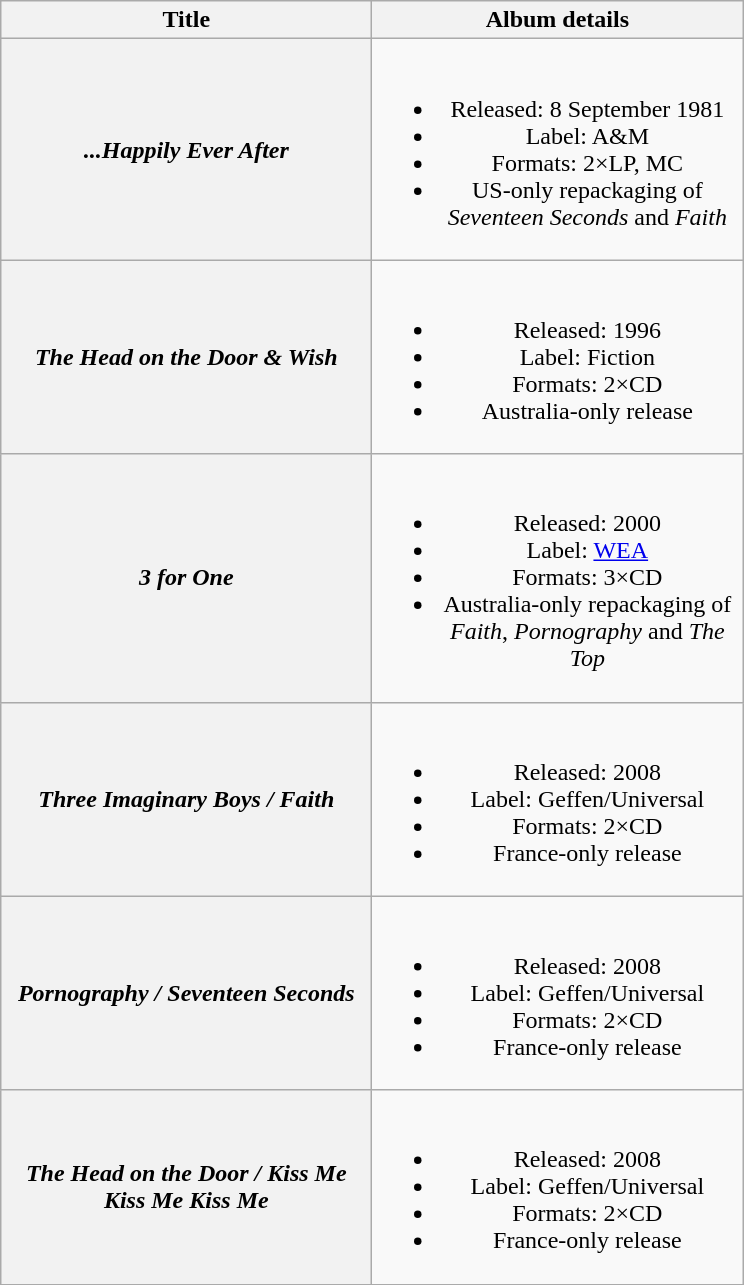<table class="wikitable plainrowheaders" style="text-align:center;">
<tr>
<th scope="col" style="width:15em;">Title</th>
<th scope="col" style="width:15em;">Album details</th>
</tr>
<tr>
<th scope="row"><em>...Happily Ever After</em></th>
<td><br><ul><li>Released: 8 September 1981</li><li>Label: A&M</li><li>Formats: 2×LP, MC</li><li>US-only repackaging of <em>Seventeen Seconds</em> and <em>Faith</em></li></ul></td>
</tr>
<tr>
<th scope="row"><em>The Head on the Door & Wish</em></th>
<td><br><ul><li>Released: 1996</li><li>Label: Fiction</li><li>Formats: 2×CD</li><li>Australia-only release</li></ul></td>
</tr>
<tr>
<th scope="row"><em>3 for One</em></th>
<td><br><ul><li>Released: 2000</li><li>Label: <a href='#'>WEA</a></li><li>Formats: 3×CD</li><li>Australia-only repackaging of <em>Faith</em>, <em>Pornography</em> and <em>The Top</em></li></ul></td>
</tr>
<tr>
<th scope="row"><em>Three Imaginary Boys / Faith</em></th>
<td><br><ul><li>Released: 2008</li><li>Label: Geffen/Universal</li><li>Formats: 2×CD</li><li>France-only release</li></ul></td>
</tr>
<tr>
<th scope="row"><em>Pornography / Seventeen Seconds</em></th>
<td><br><ul><li>Released: 2008</li><li>Label: Geffen/Universal</li><li>Formats: 2×CD</li><li>France-only release</li></ul></td>
</tr>
<tr>
<th scope="row"><em>The Head on the Door / Kiss Me Kiss Me Kiss Me</em></th>
<td><br><ul><li>Released: 2008</li><li>Label: Geffen/Universal</li><li>Formats: 2×CD</li><li>France-only release</li></ul></td>
</tr>
</table>
